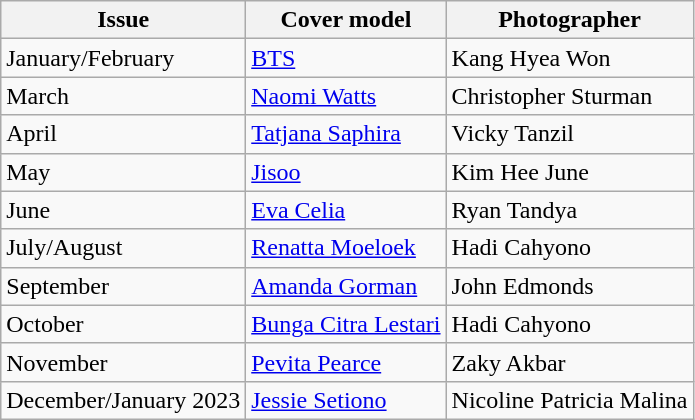<table class="sortable wikitable">
<tr>
<th>Issue</th>
<th>Cover model</th>
<th>Photographer</th>
</tr>
<tr>
<td>January/February</td>
<td><a href='#'>BTS</a></td>
<td>Kang Hyea Won</td>
</tr>
<tr>
<td>March</td>
<td><a href='#'>Naomi Watts</a></td>
<td>Christopher Sturman</td>
</tr>
<tr>
<td>April</td>
<td><a href='#'>Tatjana Saphira</a></td>
<td>Vicky Tanzil</td>
</tr>
<tr>
<td>May</td>
<td><a href='#'>Jisoo</a></td>
<td>Kim Hee June</td>
</tr>
<tr>
<td>June</td>
<td><a href='#'>Eva Celia</a></td>
<td>Ryan Tandya</td>
</tr>
<tr>
<td>July/August</td>
<td><a href='#'>Renatta Moeloek</a></td>
<td>Hadi Cahyono</td>
</tr>
<tr>
<td>September</td>
<td><a href='#'>Amanda Gorman</a></td>
<td>John Edmonds</td>
</tr>
<tr>
<td>October</td>
<td><a href='#'>Bunga Citra Lestari</a></td>
<td>Hadi Cahyono</td>
</tr>
<tr>
<td>November</td>
<td><a href='#'>Pevita Pearce</a></td>
<td>Zaky Akbar</td>
</tr>
<tr>
<td>December/January 2023</td>
<td><a href='#'>Jessie Setiono</a></td>
<td>Nicoline Patricia Malina</td>
</tr>
</table>
